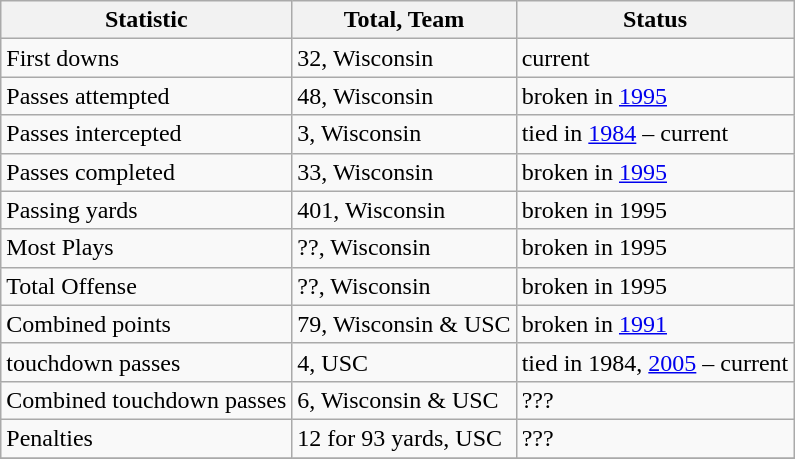<table class="wikitable">
<tr>
<th>Statistic</th>
<th>Total, Team</th>
<th>Status</th>
</tr>
<tr>
<td>First downs</td>
<td>32, Wisconsin</td>
<td>current</td>
</tr>
<tr>
<td>Passes attempted</td>
<td>48, Wisconsin</td>
<td>broken in <a href='#'>1995</a></td>
</tr>
<tr>
<td>Passes intercepted</td>
<td>3, Wisconsin</td>
<td>tied in <a href='#'>1984</a> – current</td>
</tr>
<tr>
<td>Passes completed</td>
<td>33, Wisconsin</td>
<td>broken in <a href='#'>1995</a></td>
</tr>
<tr>
<td>Passing yards</td>
<td>401, Wisconsin</td>
<td>broken in 1995</td>
</tr>
<tr>
<td>Most Plays</td>
<td>??, Wisconsin</td>
<td>broken in 1995</td>
</tr>
<tr>
<td>Total Offense</td>
<td>??, Wisconsin</td>
<td>broken in 1995</td>
</tr>
<tr>
<td>Combined points</td>
<td>79, Wisconsin & USC</td>
<td>broken in <a href='#'>1991</a></td>
</tr>
<tr>
<td>touchdown passes</td>
<td>4, USC</td>
<td>tied in 1984, <a href='#'>2005</a> – current</td>
</tr>
<tr>
<td>Combined touchdown passes</td>
<td>6, Wisconsin & USC</td>
<td>???</td>
</tr>
<tr>
<td>Penalties</td>
<td>12 for 93 yards, USC</td>
<td>???</td>
</tr>
<tr>
</tr>
</table>
